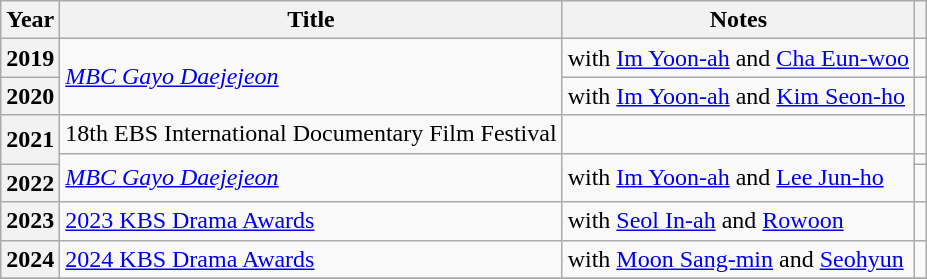<table class="wikitable plainrowheaders">
<tr>
<th scope="col">Year</th>
<th scope="col">Title</th>
<th scope="col">Notes</th>
<th scope="col" class="unsortable"></th>
</tr>
<tr>
<th scope="row">2019</th>
<td rowspan="2"><em><a href='#'>MBC Gayo Daejejeon</a></em></td>
<td>with <a href='#'>Im Yoon-ah</a> and <a href='#'>Cha Eun-woo</a></td>
<td></td>
</tr>
<tr>
<th scope="row">2020</th>
<td>with <a href='#'>Im Yoon-ah</a> and <a href='#'>Kim Seon-ho</a></td>
<td></td>
</tr>
<tr>
<th scope="row"rowspan="2">2021</th>
<td>18th EBS International Documentary Film Festival</td>
<td></td>
<td></td>
</tr>
<tr>
<td rowspan="2"><em><a href='#'>MBC Gayo Daejejeon</a></em></td>
<td rowspan="2">with <a href='#'>Im Yoon-ah</a> and <a href='#'>Lee Jun-ho</a></td>
<td></td>
</tr>
<tr>
<th scope="row">2022</th>
<td></td>
</tr>
<tr>
<th scope="row">2023</th>
<td><a href='#'>2023 KBS Drama Awards</a></td>
<td>with <a href='#'>Seol In-ah</a> and <a href='#'>Rowoon</a></td>
<td style="text-align:center"></td>
</tr>
<tr>
<th scope="row">2024</th>
<td><a href='#'>2024 KBS Drama Awards</a></td>
<td>with <a href='#'>Moon Sang-min</a> and <a href='#'>Seohyun</a></td>
<td style="text-align:center"></td>
</tr>
<tr>
</tr>
</table>
